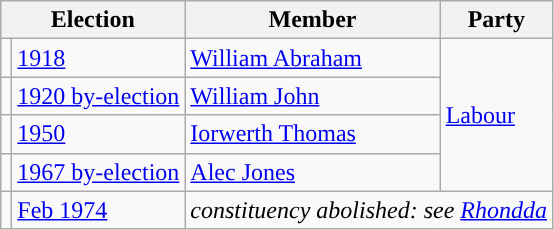<table class="wikitable">
<tr>
<th colspan="2">Election</th>
<th>Member</th>
<th>Party</th>
</tr>
<tr>
<td style="color:inherit;background-color: "></td>
<td><a href='#'>1918</a></td>
<td><a href='#'>William Abraham</a></td>
<td rowspan="4"><a href='#'>Labour</a></td>
</tr>
<tr>
<td style="color:inherit;background-color: "></td>
<td><a href='#'>1920 by-election</a></td>
<td><a href='#'>William John</a></td>
</tr>
<tr>
<td style="color:inherit;background-color: "></td>
<td><a href='#'>1950</a></td>
<td><a href='#'>Iorwerth Thomas</a></td>
</tr>
<tr>
<td style="color:inherit;background-color: "></td>
<td><a href='#'>1967 by-election</a></td>
<td><a href='#'>Alec Jones</a></td>
</tr>
<tr>
<td></td>
<td><a href='#'>Feb 1974</a></td>
<td colspan="2"><em>constituency abolished: see <a href='#'>Rhondda</a></em></td>
</tr>
</table>
